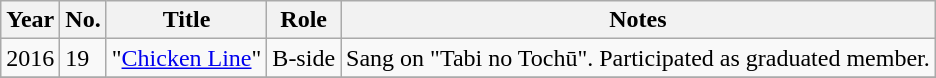<table class="wikitable sortable">
<tr>
<th>Year</th>
<th data-sort-type="number">No. </th>
<th>Title </th>
<th>Role </th>
<th class="unsortable">Notes </th>
</tr>
<tr>
<td rowspan="1">2016</td>
<td>19</td>
<td>"<a href='#'>Chicken Line</a>"</td>
<td>B-side</td>
<td>Sang on "Tabi no Tochū". Participated as graduated member.</td>
</tr>
<tr>
</tr>
</table>
